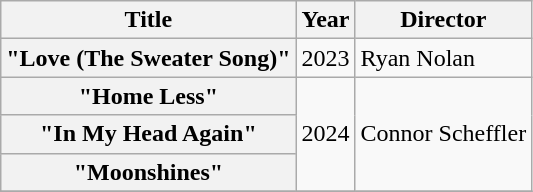<table class="wikitable plainrowheaders">
<tr>
<th scope="col">Title</th>
<th scope="col">Year</th>
<th scope="col">Director</th>
</tr>
<tr>
<th scope="row">"Love (The Sweater Song)"</th>
<td>2023</td>
<td>Ryan Nolan</td>
</tr>
<tr>
<th scope="row">"Home Less"</th>
<td rowspan="3"">2024</td>
<td rowspan="3">Connor Scheffler</td>
</tr>
<tr>
<th scope="row">"In My Head Again"</th>
</tr>
<tr>
<th scope="row">"Moonshines"</th>
</tr>
<tr>
</tr>
</table>
